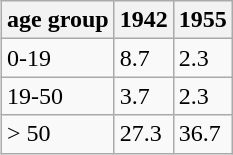<table class=wikitable align=right>
<tr>
<th>age group</th>
<th>1942</th>
<th>1955</th>
</tr>
<tr>
<td>0-19</td>
<td>8.7</td>
<td>2.3</td>
</tr>
<tr>
<td>19-50</td>
<td>3.7</td>
<td>2.3</td>
</tr>
<tr>
<td>> 50</td>
<td>27.3</td>
<td>36.7</td>
</tr>
</table>
